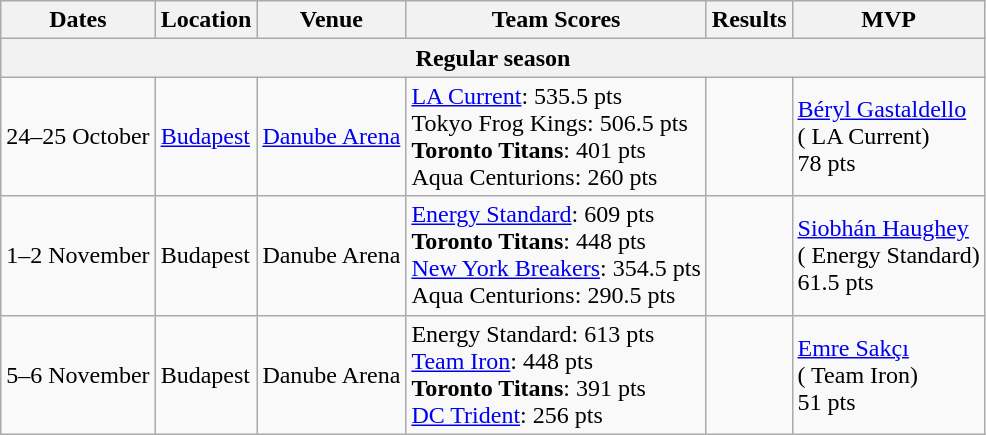<table class="wikitable">
<tr>
<th>Dates</th>
<th>Location</th>
<th>Venue</th>
<th>Team Scores</th>
<th>Results</th>
<th>MVP</th>
</tr>
<tr>
<th colspan="6"><strong>Regular season</strong></th>
</tr>
<tr>
<td>24–25 October</td>
<td> <a href='#'>Budapest</a></td>
<td><a href='#'>Danube Arena</a></td>
<td> <a href='#'>LA Current</a>: 535.5 pts<br> Tokyo Frog Kings: 506.5 pts<br> <strong>Toronto Titans</strong>: 401 pts<br> Aqua Centurions: 260 pts</td>
<td style="text-align:center"></td>
<td valign="center"> <a href='#'>Béryl Gastaldello</a><br>( LA Current)<br>78 pts</td>
</tr>
<tr>
<td>1–2 November</td>
<td> Budapest</td>
<td>Danube Arena</td>
<td> <a href='#'>Energy Standard</a>: 609 pts<br> <strong>Toronto Titans</strong>: 448 pts<br> <a href='#'>New York Breakers</a>: 354.5 pts<br> Aqua Centurions: 290.5 pts</td>
<td style="text-align:center"></td>
<td valign="center"> <a href='#'>Siobhán Haughey</a><br>( Energy Standard)<br>61.5 pts</td>
</tr>
<tr>
<td>5–6 November</td>
<td> Budapest</td>
<td>Danube Arena</td>
<td> Energy Standard: 613 pts<br> <a href='#'>Team Iron</a>: 448 pts<br> <strong>Toronto Titans</strong>: 391 pts<br> <a href='#'>DC Trident</a>: 256 pts</td>
<td style="text-align:center"></td>
<td valign="center"> <a href='#'>Emre Sakçı</a><br>( Team Iron)<br>51 pts</td>
</tr>
</table>
